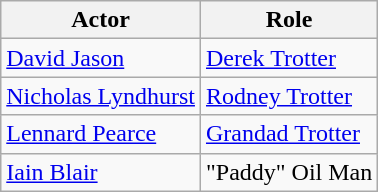<table class="wikitable">
<tr>
<th>Actor</th>
<th>Role</th>
</tr>
<tr>
<td><a href='#'>David Jason</a></td>
<td><a href='#'>Derek Trotter</a></td>
</tr>
<tr>
<td><a href='#'>Nicholas Lyndhurst</a></td>
<td><a href='#'>Rodney Trotter</a></td>
</tr>
<tr>
<td><a href='#'>Lennard Pearce</a></td>
<td><a href='#'>Grandad Trotter</a></td>
</tr>
<tr>
<td><a href='#'>Iain Blair</a></td>
<td>"Paddy" Oil Man</td>
</tr>
</table>
